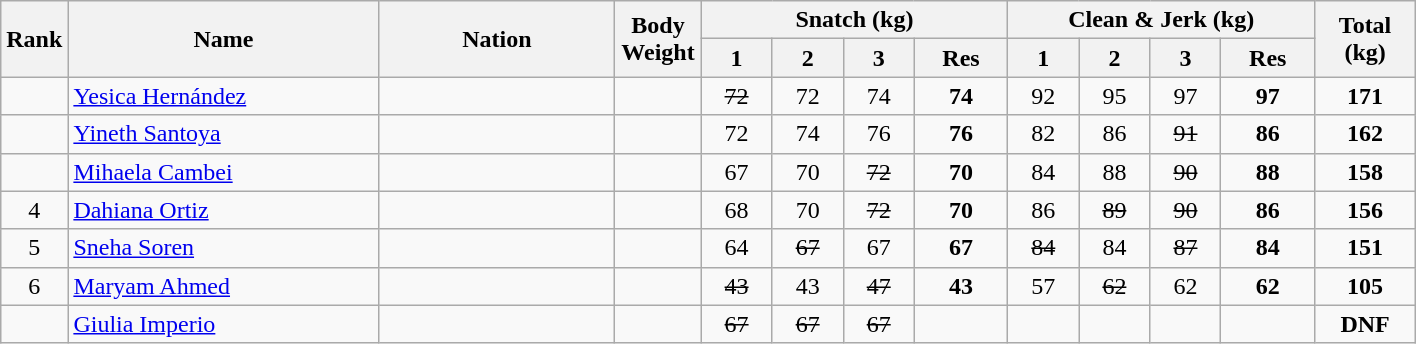<table class = "wikitable" style="text-align:center;">
<tr>
<th rowspan=2>Rank</th>
<th rowspan=2 width=200>Name</th>
<th rowspan=2 width=150>Nation</th>
<th rowspan=2 width=50>Body Weight</th>
<th colspan=4>Snatch (kg)</th>
<th colspan=4>Clean & Jerk (kg)</th>
<th rowspan=2 width=60>Total (kg)</th>
</tr>
<tr>
<th width=40>1</th>
<th width=40>2</th>
<th width=40>3</th>
<th width=55>Res</th>
<th width=40>1</th>
<th width=40>2</th>
<th width=40>3</th>
<th width=55>Res</th>
</tr>
<tr>
<td></td>
<td align=left><a href='#'>Yesica Hernández</a></td>
<td align=left></td>
<td></td>
<td><s>72</s></td>
<td>72</td>
<td>74</td>
<td><strong>74</strong></td>
<td>92</td>
<td>95</td>
<td>97</td>
<td><strong>97</strong></td>
<td><strong>171</strong></td>
</tr>
<tr>
<td></td>
<td align=left><a href='#'>Yineth Santoya</a></td>
<td align=left></td>
<td></td>
<td>72</td>
<td>74</td>
<td>76</td>
<td><strong>76</strong></td>
<td>82</td>
<td>86</td>
<td><s>91</s></td>
<td><strong>86</strong></td>
<td><strong>162</strong></td>
</tr>
<tr>
<td></td>
<td align=left><a href='#'>Mihaela Cambei</a></td>
<td align=left></td>
<td></td>
<td>67</td>
<td>70</td>
<td><s>72</s></td>
<td><strong>70</strong></td>
<td>84</td>
<td>88</td>
<td><s>90</s></td>
<td><strong>88</strong></td>
<td><strong>158</strong></td>
</tr>
<tr>
<td>4</td>
<td align=left><a href='#'>Dahiana Ortiz</a></td>
<td align=left></td>
<td></td>
<td>68</td>
<td>70</td>
<td><s>72</s></td>
<td><strong>70</strong></td>
<td>86</td>
<td><s>89</s></td>
<td><s>90</s></td>
<td><strong>86</strong></td>
<td><strong>156</strong></td>
</tr>
<tr>
<td>5</td>
<td align=left><a href='#'>Sneha Soren</a></td>
<td align=left></td>
<td></td>
<td>64</td>
<td><s>67</s></td>
<td>67</td>
<td><strong>67</strong></td>
<td><s>84</s></td>
<td>84</td>
<td><s>87</s></td>
<td><strong>84</strong></td>
<td><strong>151</strong></td>
</tr>
<tr>
<td>6</td>
<td align=left><a href='#'>Maryam Ahmed</a></td>
<td align=left></td>
<td></td>
<td><s>43</s></td>
<td>43</td>
<td><s>47</s></td>
<td><strong>43</strong></td>
<td>57</td>
<td><s>62</s></td>
<td>62</td>
<td><strong>62</strong></td>
<td><strong>105</strong></td>
</tr>
<tr>
<td></td>
<td align=left><a href='#'>Giulia Imperio</a></td>
<td align=left></td>
<td></td>
<td><s>67</s></td>
<td><s>67</s></td>
<td><s>67</s></td>
<td></td>
<td></td>
<td></td>
<td></td>
<td></td>
<td><strong>DNF</strong></td>
</tr>
</table>
